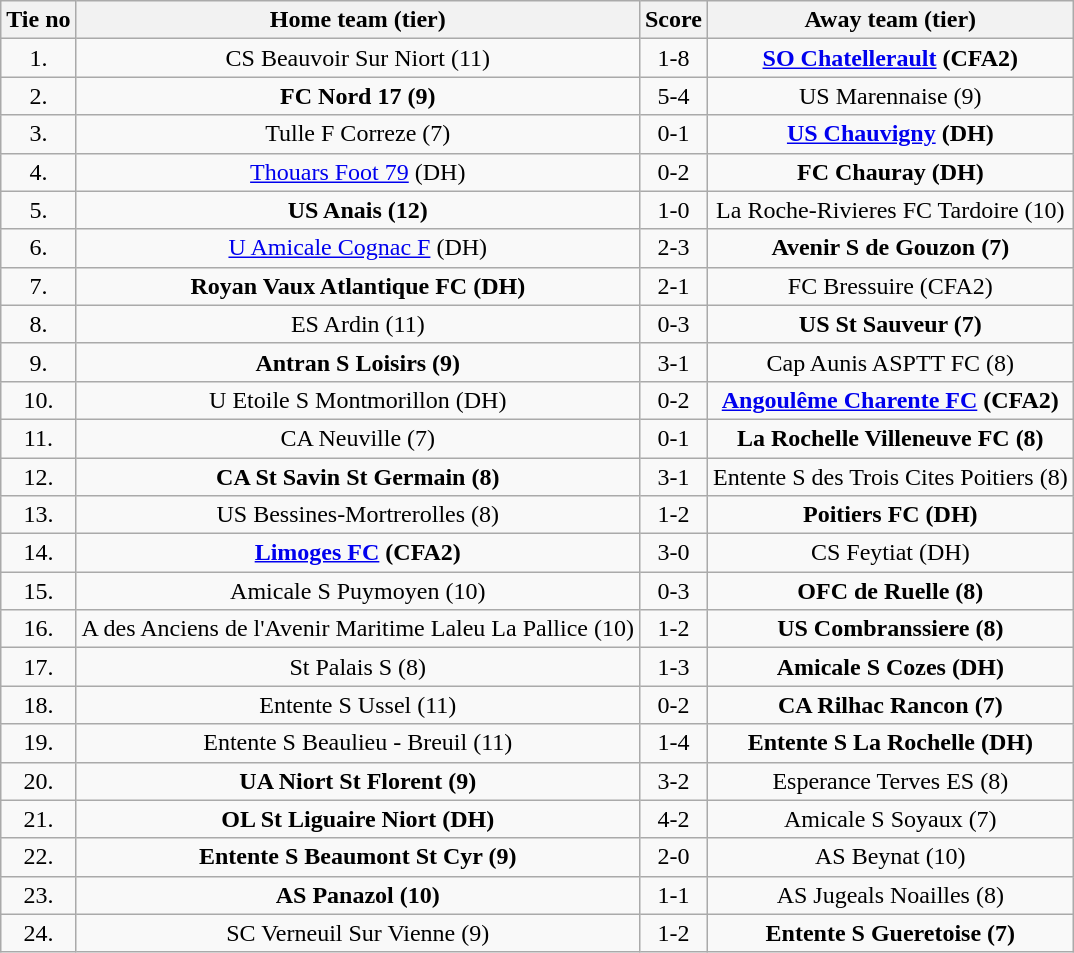<table class="wikitable" style="text-align: center">
<tr>
<th>Tie no</th>
<th>Home team (tier)</th>
<th>Score</th>
<th>Away team (tier)</th>
</tr>
<tr>
<td>1.</td>
<td>CS Beauvoir Sur Niort (11)</td>
<td>1-8</td>
<td><strong><a href='#'>SO Chatellerault</a> (CFA2)</strong></td>
</tr>
<tr>
<td>2.</td>
<td><strong>FC Nord 17 (9)</strong></td>
<td>5-4 </td>
<td>US Marennaise (9)</td>
</tr>
<tr>
<td>3.</td>
<td>Tulle F Correze (7)</td>
<td>0-1</td>
<td><strong><a href='#'>US Chauvigny</a> (DH)</strong></td>
</tr>
<tr>
<td>4.</td>
<td><a href='#'>Thouars Foot 79</a> (DH)</td>
<td>0-2</td>
<td><strong>FC Chauray (DH)</strong></td>
</tr>
<tr>
<td>5.</td>
<td><strong>US Anais (12)</strong></td>
<td>1-0</td>
<td>La Roche-Rivieres FC Tardoire (10)</td>
</tr>
<tr>
<td>6.</td>
<td><a href='#'>U Amicale Cognac F</a> (DH)</td>
<td>2-3</td>
<td><strong>Avenir S de Gouzon (7)</strong></td>
</tr>
<tr>
<td>7.</td>
<td><strong>Royan Vaux Atlantique FC (DH)</strong></td>
<td>2-1</td>
<td>FC Bressuire (CFA2)</td>
</tr>
<tr>
<td>8.</td>
<td>ES Ardin (11)</td>
<td>0-3 </td>
<td><strong>US St Sauveur (7)</strong></td>
</tr>
<tr>
<td>9.</td>
<td><strong>Antran S Loisirs (9)</strong></td>
<td>3-1</td>
<td>Cap Aunis ASPTT FC (8)</td>
</tr>
<tr>
<td>10.</td>
<td>U Etoile S Montmorillon (DH)</td>
<td>0-2</td>
<td><strong><a href='#'>Angoulême Charente FC</a> (CFA2)</strong></td>
</tr>
<tr>
<td>11.</td>
<td>CA Neuville (7)</td>
<td>0-1</td>
<td><strong>La Rochelle Villeneuve FC (8)</strong></td>
</tr>
<tr>
<td>12.</td>
<td><strong>CA St Savin St Germain (8)</strong></td>
<td>3-1</td>
<td>Entente S des Trois Cites Poitiers (8)</td>
</tr>
<tr>
<td>13.</td>
<td>US Bessines-Mortrerolles (8)</td>
<td>1-2</td>
<td><strong>Poitiers FC (DH)</strong></td>
</tr>
<tr>
<td>14.</td>
<td><strong><a href='#'>Limoges FC</a> (CFA2)</strong></td>
<td>3-0</td>
<td>CS Feytiat (DH)</td>
</tr>
<tr>
<td>15.</td>
<td>Amicale S Puymoyen (10)</td>
<td>0-3</td>
<td><strong>OFC de Ruelle (8)</strong></td>
</tr>
<tr>
<td>16.</td>
<td>A des Anciens de l'Avenir Maritime Laleu La Pallice (10)</td>
<td>1-2</td>
<td><strong>US Combranssiere (8)</strong></td>
</tr>
<tr>
<td>17.</td>
<td>St Palais S (8)</td>
<td>1-3</td>
<td><strong>Amicale S Cozes (DH)</strong></td>
</tr>
<tr>
<td>18.</td>
<td>Entente S Ussel (11)</td>
<td>0-2</td>
<td><strong>CA Rilhac Rancon (7)</strong></td>
</tr>
<tr>
<td>19.</td>
<td>Entente S Beaulieu - Breuil (11)</td>
<td>1-4</td>
<td><strong>Entente S La Rochelle (DH)</strong></td>
</tr>
<tr>
<td>20.</td>
<td><strong>UA Niort St Florent (9)</strong></td>
<td>3-2</td>
<td>Esperance Terves ES (8)</td>
</tr>
<tr>
<td>21.</td>
<td><strong>OL St Liguaire Niort (DH)</strong></td>
<td>4-2 </td>
<td>Amicale S Soyaux (7)</td>
</tr>
<tr>
<td>22.</td>
<td><strong>Entente S Beaumont St Cyr (9)</strong></td>
<td>2-0</td>
<td>AS Beynat (10)</td>
</tr>
<tr>
<td>23.</td>
<td><strong>AS Panazol (10)</strong></td>
<td>1-1 </td>
<td>AS Jugeals Noailles (8)</td>
</tr>
<tr>
<td>24.</td>
<td>SC Verneuil Sur Vienne (9)</td>
<td>1-2</td>
<td><strong>Entente S Gueretoise (7)</strong></td>
</tr>
</table>
